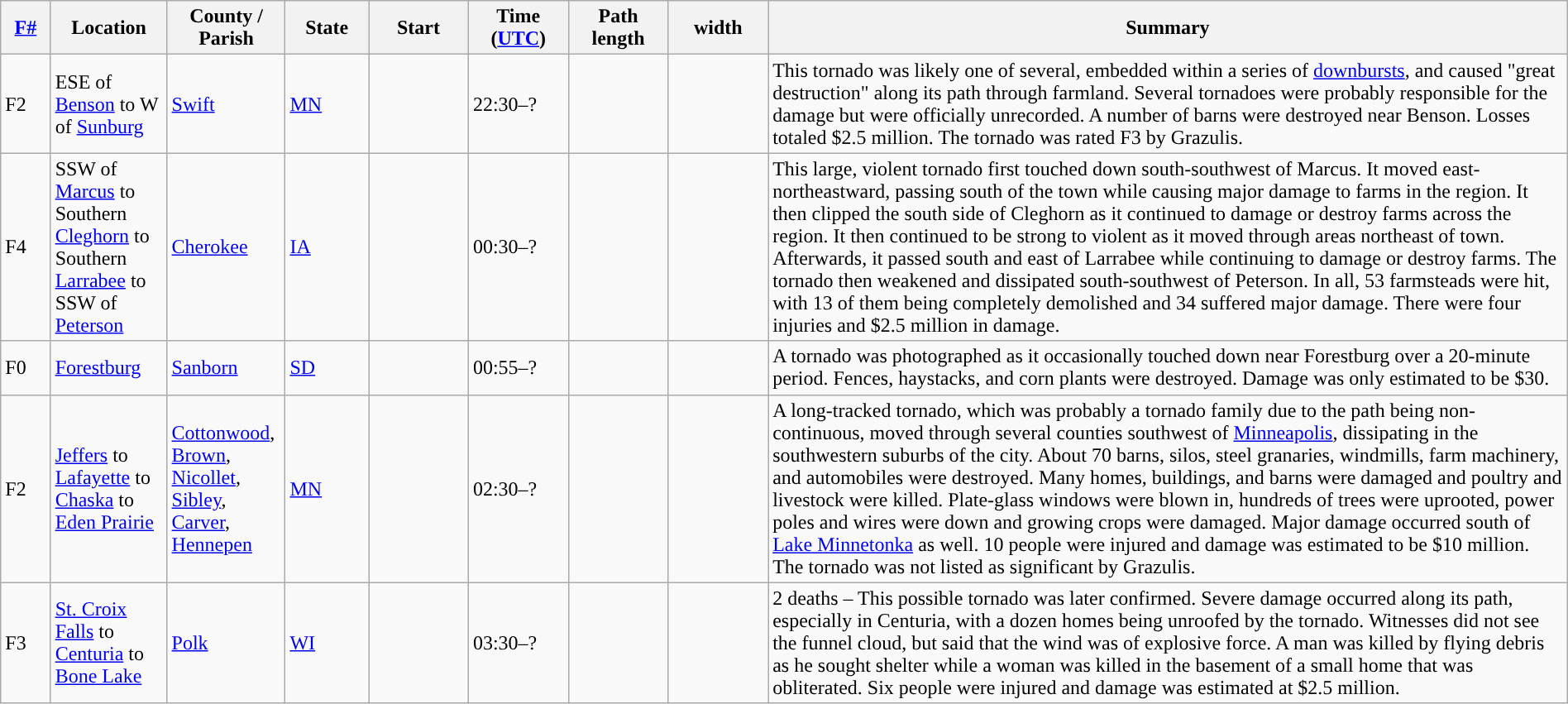<table class="wikitable sortable" style="width:100%;">
<tr>
<th scope="col"  style="width:3%; text-align:center;"><a href='#'>F#</a></th>
<th scope="col"  style="width:7%; text-align:center;" class="unsortable">Location</th>
<th scope="col"  style="width:6%; text-align:center;" class="unsortable">County / Parish</th>
<th scope="col"  style="width:5%; text-align:center;">State</th>
<th scope="col"  style="width:6%; text-align:center;">Start<br></th>
<th scope="col"  style="width:6%; text-align:center;">Time (<a href='#'>UTC</a>)</th>
<th scope="col"  style="width:6%; text-align:center;">Path length</th>
<th scope="col"  style="width:6%; text-align:center;"> width</th>
<th scope="col" class="unsortable" style="width:48%; text-align:center;">Summary</th>
</tr>
<tr>
<td>F2</td>
<td>ESE of <a href='#'>Benson</a> to W of <a href='#'>Sunburg</a></td>
<td><a href='#'>Swift</a></td>
<td><a href='#'>MN</a></td>
<td></td>
<td>22:30–?</td>
<td></td>
<td></td>
<td>This tornado was likely one of several, embedded within a  series of <a href='#'>downbursts</a>, and caused "great destruction" along its path through farmland. Several tornadoes were probably responsible for the damage but were officially unrecorded. A number of barns were destroyed near Benson. Losses totaled $2.5 million. The tornado was rated F3 by Grazulis.</td>
</tr>
<tr>
<td>F4</td>
<td>SSW of <a href='#'>Marcus</a> to Southern <a href='#'>Cleghorn</a> to Southern <a href='#'>Larrabee</a> to SSW of <a href='#'>Peterson</a></td>
<td><a href='#'>Cherokee</a></td>
<td><a href='#'>IA</a></td>
<td></td>
<td>00:30–?</td>
<td></td>
<td></td>
<td>This large, violent tornado first touched down south-southwest of Marcus. It moved east-northeastward, passing  south of the town while causing major damage to farms in the region. It then clipped the south side of Cleghorn as it continued to damage or destroy farms across the region. It then continued to be strong to violent as it moved through areas northeast of town. Afterwards, it passed  south and east of Larrabee while continuing to damage or destroy farms. The tornado then weakened and dissipated south-southwest of Peterson. In all, 53 farmsteads were hit, with 13 of them being completely demolished and 34 suffered major damage. There were four injuries and $2.5 million in damage.</td>
</tr>
<tr>
<td>F0</td>
<td><a href='#'>Forestburg</a></td>
<td><a href='#'>Sanborn</a></td>
<td><a href='#'>SD</a></td>
<td></td>
<td>00:55–?</td>
<td></td>
<td></td>
<td>A tornado was photographed as it occasionally touched down near Forestburg over a 20-minute period. Fences, haystacks, and corn plants were destroyed. Damage was only estimated to be $30.</td>
</tr>
<tr>
<td>F2</td>
<td><a href='#'>Jeffers</a> to <a href='#'>Lafayette</a> to <a href='#'>Chaska</a> to <a href='#'>Eden Prairie</a></td>
<td><a href='#'>Cottonwood</a>, <a href='#'>Brown</a>, <a href='#'>Nicollet</a>, <a href='#'>Sibley</a>, <a href='#'>Carver</a>, <a href='#'>Hennepen</a></td>
<td><a href='#'>MN</a></td>
<td></td>
<td>02:30–?</td>
<td></td>
<td></td>
<td>A long-tracked tornado, which was probably a tornado family due to the path being non-continuous, moved through several counties southwest of <a href='#'>Minneapolis</a>, dissipating in the southwestern suburbs of the city. About 70 barns, silos, steel granaries, windmills, farm machinery, and automobiles were destroyed. Many homes, buildings, and barns were damaged and poultry and livestock were killed. Plate-glass windows were blown in, hundreds of trees were uprooted, power poles and wires were down and growing crops were damaged. Major damage occurred south of <a href='#'>Lake Minnetonka</a> as well. 10 people were injured and damage was estimated to be $10 million. The tornado was not listed as significant by Grazulis.</td>
</tr>
<tr>
<td>F3</td>
<td><a href='#'>St. Croix Falls</a> to <a href='#'>Centuria</a> to <a href='#'>Bone Lake</a></td>
<td><a href='#'>Polk</a></td>
<td><a href='#'>WI</a></td>
<td></td>
<td>03:30–?</td>
<td></td>
<td></td>
<td>2 deaths – This possible tornado was later confirmed. Severe damage occurred along its path, especially in Centuria, with a dozen homes being unroofed by the tornado. Witnesses did not see the funnel cloud, but said that the wind was of explosive force. A man was killed by flying debris as he sought shelter while a woman was killed in the basement of a small home that was obliterated. Six people were injured and damage was estimated at $2.5 million.</td>
</tr>
</table>
